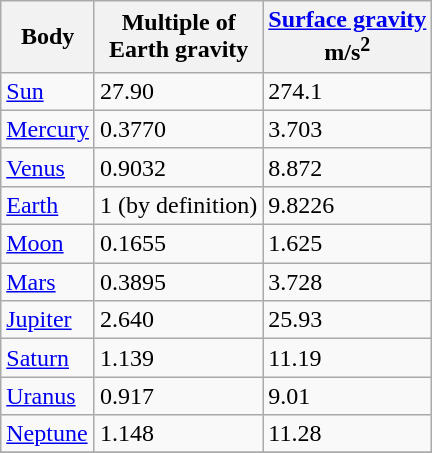<table class="wikitable">
<tr>
<th>Body</th>
<th>Multiple of<br>Earth gravity</th>
<th><a href='#'>Surface gravity</a><br>m/s<sup>2</sup></th>
</tr>
<tr>
<td><a href='#'>Sun</a></td>
<td>27.90</td>
<td>274.1</td>
</tr>
<tr>
<td><a href='#'>Mercury</a></td>
<td>0.3770</td>
<td>3.703</td>
</tr>
<tr>
<td><a href='#'>Venus</a></td>
<td>0.9032</td>
<td>8.872</td>
</tr>
<tr>
<td><a href='#'>Earth</a></td>
<td>1 (by definition)</td>
<td>9.8226<span></span></td>
</tr>
<tr>
<td><a href='#'>Moon</a></td>
<td>0.1655</td>
<td>1.625</td>
</tr>
<tr>
<td><a href='#'>Mars</a></td>
<td>0.3895</td>
<td>3.728</td>
</tr>
<tr>
<td><a href='#'>Jupiter</a></td>
<td>2.640</td>
<td>25.93</td>
</tr>
<tr>
<td><a href='#'>Saturn</a></td>
<td>1.139</td>
<td>11.19</td>
</tr>
<tr>
<td><a href='#'>Uranus</a></td>
<td>0.917</td>
<td>9.01</td>
</tr>
<tr>
<td><a href='#'>Neptune</a></td>
<td>1.148</td>
<td>11.28</td>
</tr>
<tr>
</tr>
</table>
